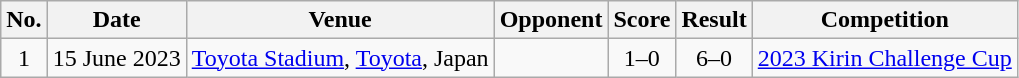<table class="wikitable sortable">
<tr>
<th scope="col">No.</th>
<th scope="col">Date</th>
<th scope="col">Venue</th>
<th scope="col">Opponent</th>
<th scope="col">Score</th>
<th scope="col">Result</th>
<th scope="col">Competition</th>
</tr>
<tr>
<td align="center">1</td>
<td>15 June 2023</td>
<td><a href='#'>Toyota Stadium</a>, <a href='#'>Toyota</a>, Japan</td>
<td></td>
<td align="center">1–0</td>
<td align="center">6–0</td>
<td><a href='#'>2023 Kirin Challenge Cup</a></td>
</tr>
</table>
